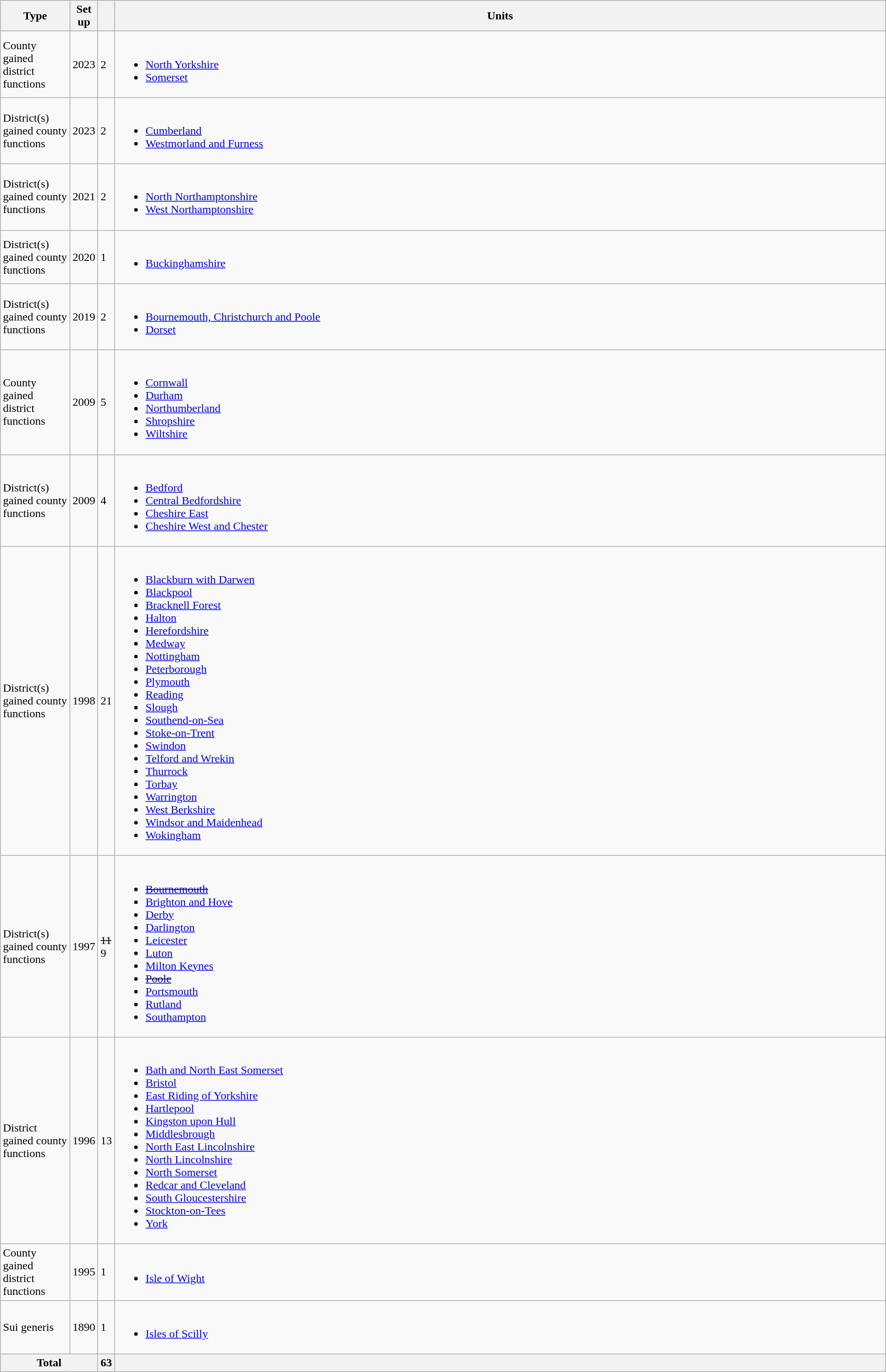<table class="wikitable">
<tr>
<th width="8%">Type</th>
<th>Set up</th>
<th></th>
<th width="92%">Units</th>
</tr>
<tr>
<td>County gained district functions</td>
<td>2023</td>
<td>2</td>
<td><br><ul><li><a href='#'>North Yorkshire</a></li><li><a href='#'>Somerset</a></li></ul></td>
</tr>
<tr>
<td>District(s) gained county functions</td>
<td>2023</td>
<td>2</td>
<td><br><ul><li><a href='#'>Cumberland</a></li><li><a href='#'>Westmorland and Furness</a></li></ul></td>
</tr>
<tr>
<td>District(s) gained county functions</td>
<td>2021</td>
<td>2</td>
<td><br><ul><li><a href='#'>North Northamptonshire</a></li><li><a href='#'>West Northamptonshire</a></li></ul></td>
</tr>
<tr>
<td>District(s) gained county functions</td>
<td>2020</td>
<td>1</td>
<td><br><ul><li><a href='#'>Buckinghamshire</a></li></ul></td>
</tr>
<tr>
<td>District(s) gained county functions</td>
<td>2019</td>
<td>2</td>
<td><br><ul><li><a href='#'>Bournemouth, Christchurch and Poole</a></li><li><a href='#'>Dorset</a></li></ul></td>
</tr>
<tr>
<td>County gained district functions</td>
<td>2009</td>
<td>5</td>
<td><br><ul><li><a href='#'>Cornwall</a></li><li><a href='#'>Durham</a></li><li><a href='#'>Northumberland</a></li><li><a href='#'>Shropshire</a></li><li><a href='#'>Wiltshire</a></li></ul></td>
</tr>
<tr>
<td>District(s) gained county functions</td>
<td>2009</td>
<td>4</td>
<td><br><ul><li><a href='#'>Bedford</a></li><li><a href='#'>Central Bedfordshire</a></li><li><a href='#'>Cheshire East</a></li><li><a href='#'>Cheshire West and Chester</a></li></ul></td>
</tr>
<tr>
<td>District(s) gained county functions</td>
<td>1998</td>
<td>21</td>
<td><br><ul><li><a href='#'>Blackburn with Darwen</a></li><li><a href='#'>Blackpool</a></li><li><a href='#'>Bracknell Forest</a></li><li><a href='#'>Halton</a></li><li><a href='#'>Herefordshire</a></li><li><a href='#'>Medway</a></li><li><a href='#'>Nottingham</a></li><li><a href='#'>Peterborough</a></li><li><a href='#'>Plymouth</a></li><li><a href='#'>Reading</a></li><li><a href='#'>Slough</a></li><li><a href='#'>Southend-on-Sea</a></li><li><a href='#'>Stoke-on-Trent</a></li><li><a href='#'>Swindon</a></li><li><a href='#'>Telford and Wrekin</a></li><li><a href='#'>Thurrock</a></li><li><a href='#'>Torbay</a></li><li><a href='#'>Warrington</a></li><li><a href='#'>West Berkshire</a></li><li><a href='#'>Windsor and Maidenhead</a></li><li><a href='#'>Wokingham</a></li></ul></td>
</tr>
<tr>
<td>District(s) gained county functions</td>
<td>1997</td>
<td><s>11</s><br>9</td>
<td><br><ul><li><s><a href='#'>Bournemouth</a></s></li><li><a href='#'>Brighton and Hove</a></li><li><a href='#'>Derby</a></li><li><a href='#'>Darlington</a></li><li><a href='#'>Leicester</a></li><li><a href='#'>Luton</a></li><li><a href='#'>Milton Keynes</a></li><li><s><a href='#'>Poole</a></s></li><li><a href='#'>Portsmouth</a></li><li><a href='#'>Rutland</a></li><li><a href='#'>Southampton</a></li></ul></td>
</tr>
<tr>
<td>District gained county functions</td>
<td>1996</td>
<td>13</td>
<td><br><ul><li><a href='#'>Bath and North East Somerset</a></li><li><a href='#'>Bristol</a></li><li><a href='#'>East Riding of Yorkshire</a></li><li><a href='#'>Hartlepool</a></li><li><a href='#'>Kingston upon Hull</a></li><li><a href='#'>Middlesbrough</a></li><li><a href='#'>North East Lincolnshire</a></li><li><a href='#'>North Lincolnshire</a></li><li><a href='#'>North Somerset</a></li><li><a href='#'>Redcar and Cleveland</a></li><li><a href='#'>South Gloucestershire</a></li><li><a href='#'>Stockton-on-Tees</a></li><li><a href='#'>York</a></li></ul></td>
</tr>
<tr>
<td>County gained district functions</td>
<td>1995</td>
<td>1</td>
<td><br><ul><li><a href='#'>Isle of Wight</a></li></ul></td>
</tr>
<tr>
<td>Sui generis</td>
<td>1890</td>
<td>1</td>
<td><br><ul><li><a href='#'>Isles of Scilly</a></li></ul></td>
</tr>
<tr>
<th colspan="2">Total</th>
<th>63</th>
<th></th>
</tr>
</table>
